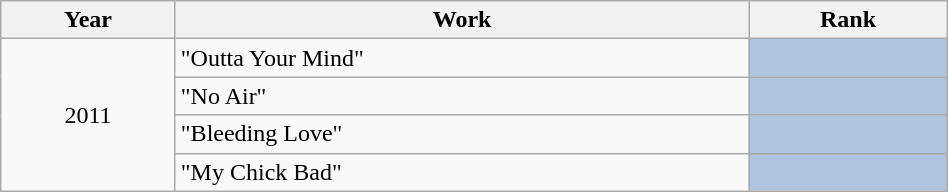<table class="wikitable" width=50%>
<tr>
<th>Year</th>
<th>Work</th>
<th>Rank</th>
</tr>
<tr>
<td style="text-align:center;" rowspan="4">2011</td>
<td>"Outta Your Mind"</td>
<td style="text-align:center; background:#B0C4DE"></td>
</tr>
<tr>
<td>"No Air"</td>
<td style="text-align:center; background:#B0C4DE"></td>
</tr>
<tr>
<td>"Bleeding Love"</td>
<td style="text-align:center; background:#B0C4DE"></td>
</tr>
<tr>
<td>"My Chick Bad"</td>
<td style="text-align:center; background:#B0C4DE"></td>
</tr>
</table>
